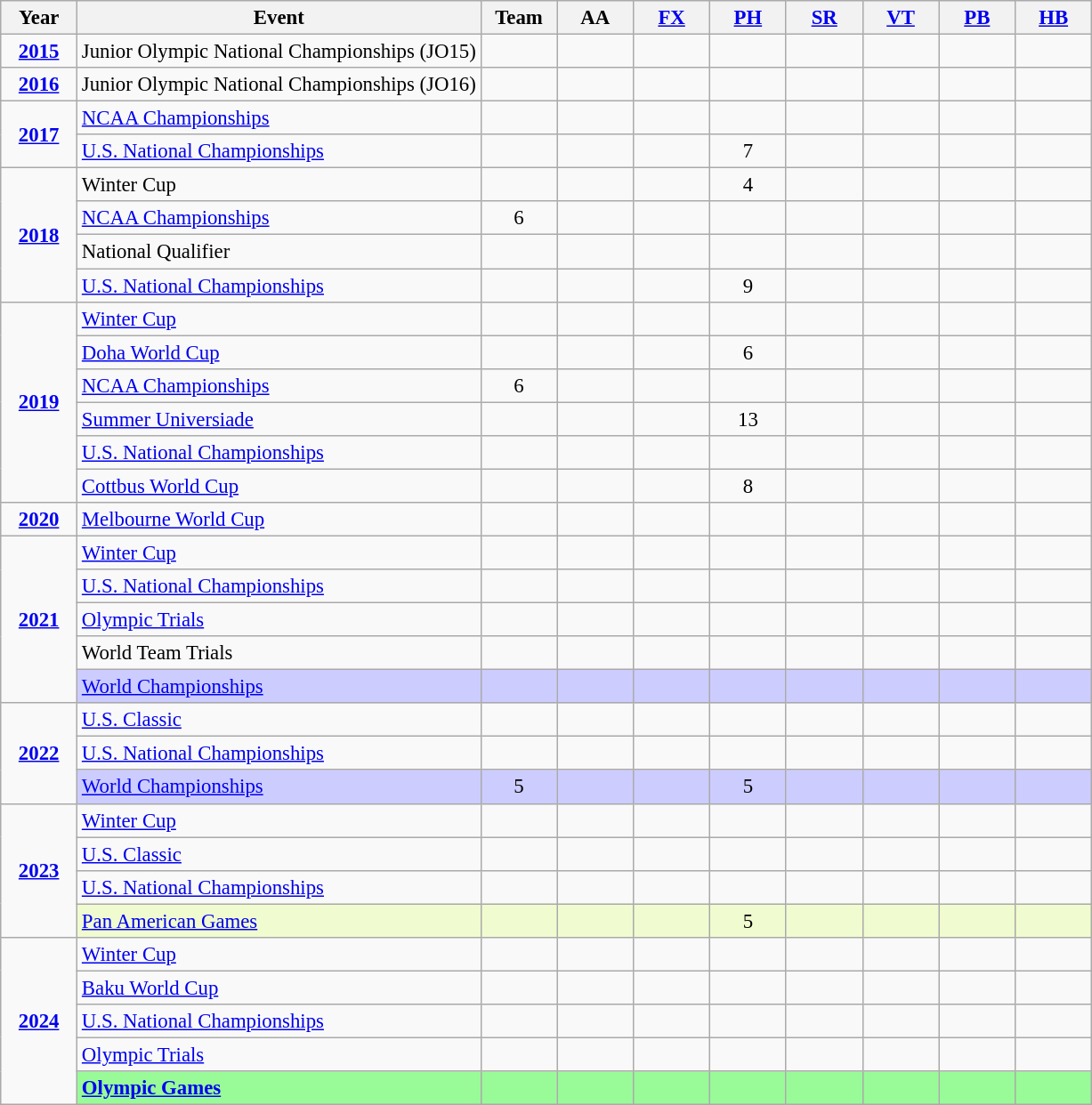<table class="wikitable sortable" style="text-align:center; font-size:95%;">
<tr>
<th width=7% class=unsortable>Year</th>
<th width=37% class=unsortable>Event</th>
<th width=7% class=unsortable>Team</th>
<th width=7% class=unsortable>AA</th>
<th width=7% class=unsortable><a href='#'>FX</a></th>
<th width=7% class=unsortable><a href='#'>PH</a></th>
<th width=7% class=unsortable><a href='#'>SR</a></th>
<th width=7% class=unsortable><a href='#'>VT</a></th>
<th width=7% class=unsortable><a href='#'>PB</a></th>
<th width=7% class=unsortable><a href='#'>HB</a></th>
</tr>
<tr>
<td rowspan="1"><strong><a href='#'>2015</a></strong></td>
<td align=left>Junior Olympic National Championships (JO15)</td>
<td></td>
<td></td>
<td></td>
<td></td>
<td></td>
<td></td>
<td></td>
<td></td>
</tr>
<tr>
<td rowspan="1"><strong><a href='#'>2016</a></strong></td>
<td align=left>Junior Olympic National Championships (JO16)</td>
<td></td>
<td></td>
<td></td>
<td></td>
<td></td>
<td></td>
<td></td>
<td></td>
</tr>
<tr>
<td rowspan="2"><strong><a href='#'>2017</a></strong></td>
<td align=left><a href='#'>NCAA Championships</a></td>
<td></td>
<td></td>
<td></td>
<td></td>
<td></td>
<td></td>
<td></td>
<td></td>
</tr>
<tr>
<td align=left><a href='#'>U.S. National Championships</a></td>
<td></td>
<td></td>
<td></td>
<td>7</td>
<td></td>
<td></td>
<td></td>
<td></td>
</tr>
<tr>
<td rowspan="4"><strong><a href='#'>2018</a></strong></td>
<td align=left>Winter Cup</td>
<td></td>
<td></td>
<td></td>
<td>4</td>
<td></td>
<td></td>
<td></td>
<td></td>
</tr>
<tr>
<td align=left><a href='#'>NCAA Championships</a></td>
<td>6</td>
<td></td>
<td></td>
<td></td>
<td></td>
<td></td>
<td></td>
<td></td>
</tr>
<tr>
<td align=left>National Qualifier</td>
<td></td>
<td></td>
<td></td>
<td></td>
<td></td>
<td></td>
<td></td>
<td></td>
</tr>
<tr>
<td align=left><a href='#'>U.S. National Championships</a></td>
<td></td>
<td></td>
<td></td>
<td>9</td>
<td></td>
<td></td>
<td></td>
<td></td>
</tr>
<tr>
<td rowspan="6"><strong><a href='#'>2019</a></strong></td>
<td align=left><a href='#'>Winter Cup</a></td>
<td></td>
<td></td>
<td></td>
<td></td>
<td></td>
<td></td>
<td></td>
<td></td>
</tr>
<tr>
<td align=left><a href='#'>Doha World Cup</a></td>
<td></td>
<td></td>
<td></td>
<td>6</td>
<td></td>
<td></td>
<td></td>
<td></td>
</tr>
<tr>
<td align=left><a href='#'>NCAA Championships</a></td>
<td>6</td>
<td></td>
<td></td>
<td></td>
<td></td>
<td></td>
<td></td>
<td></td>
</tr>
<tr>
<td align=left><a href='#'>Summer Universiade</a></td>
<td></td>
<td></td>
<td></td>
<td>13</td>
<td></td>
<td></td>
<td></td>
<td></td>
</tr>
<tr>
<td align=left><a href='#'>U.S. National Championships</a></td>
<td></td>
<td></td>
<td></td>
<td></td>
<td></td>
<td></td>
<td></td>
<td></td>
</tr>
<tr>
<td align=left><a href='#'>Cottbus World Cup</a></td>
<td></td>
<td></td>
<td></td>
<td>8</td>
<td></td>
<td></td>
<td></td>
<td></td>
</tr>
<tr>
<td rowspan="1"><strong><a href='#'>2020</a></strong></td>
<td align=left><a href='#'>Melbourne World Cup</a></td>
<td></td>
<td></td>
<td></td>
<td></td>
<td></td>
<td></td>
<td></td>
<td></td>
</tr>
<tr>
<td rowspan="5"><strong><a href='#'>2021</a></strong></td>
<td align=left><a href='#'>Winter Cup</a></td>
<td></td>
<td></td>
<td></td>
<td></td>
<td></td>
<td></td>
<td></td>
<td></td>
</tr>
<tr>
<td align=left><a href='#'>U.S. National Championships</a></td>
<td></td>
<td></td>
<td></td>
<td></td>
<td></td>
<td></td>
<td></td>
<td></td>
</tr>
<tr>
<td align=left><a href='#'>Olympic Trials</a></td>
<td></td>
<td></td>
<td></td>
<td></td>
<td></td>
<td></td>
<td></td>
<td></td>
</tr>
<tr>
<td align=left>World Team Trials</td>
<td></td>
<td></td>
<td></td>
<td></td>
<td></td>
<td></td>
<td></td>
<td></td>
</tr>
<tr bgcolor=#CCCCFF>
<td align=left><a href='#'>World Championships</a></td>
<td></td>
<td></td>
<td></td>
<td></td>
<td></td>
<td></td>
<td></td>
<td></td>
</tr>
<tr>
<td rowspan="3"><strong><a href='#'>2022</a></strong></td>
<td align=left><a href='#'>U.S. Classic</a></td>
<td></td>
<td></td>
<td></td>
<td></td>
<td></td>
<td></td>
<td></td>
<td></td>
</tr>
<tr>
<td align=left><a href='#'>U.S. National Championships</a></td>
<td></td>
<td></td>
<td></td>
<td></td>
<td></td>
<td></td>
<td></td>
<td></td>
</tr>
<tr bgcolor=#CCCCFF>
<td align=left><a href='#'>World Championships</a></td>
<td>5</td>
<td></td>
<td></td>
<td>5</td>
<td></td>
<td></td>
<td></td>
<td></td>
</tr>
<tr>
<td rowspan="4"><strong><a href='#'>2023</a></strong></td>
<td align=left><a href='#'>Winter Cup</a></td>
<td></td>
<td></td>
<td></td>
<td></td>
<td></td>
<td></td>
<td></td>
<td></td>
</tr>
<tr>
<td align=left><a href='#'>U.S. Classic</a></td>
<td></td>
<td></td>
<td></td>
<td></td>
<td></td>
<td></td>
<td></td>
<td></td>
</tr>
<tr>
<td align=left><a href='#'>U.S. National Championships</a></td>
<td></td>
<td></td>
<td></td>
<td></td>
<td></td>
<td></td>
<td></td>
<td></td>
</tr>
<tr bgcolor=#f0fccf>
<td align=left><a href='#'>Pan American Games</a></td>
<td></td>
<td></td>
<td></td>
<td>5</td>
<td></td>
<td></td>
<td></td>
<td></td>
</tr>
<tr>
<td rowspan="5"><strong><a href='#'>2024</a></strong></td>
<td align=left><a href='#'>Winter Cup</a></td>
<td></td>
<td></td>
<td></td>
<td></td>
<td></td>
<td></td>
<td></td>
<td></td>
</tr>
<tr>
<td align=left><a href='#'>Baku World Cup</a></td>
<td></td>
<td></td>
<td></td>
<td></td>
<td></td>
<td></td>
<td></td>
<td></td>
</tr>
<tr>
<td align=left><a href='#'>U.S. National Championships</a></td>
<td></td>
<td></td>
<td></td>
<td></td>
<td></td>
<td></td>
<td></td>
<td></td>
</tr>
<tr>
<td align=left><a href='#'>Olympic Trials</a></td>
<td></td>
<td></td>
<td></td>
<td></td>
<td></td>
<td></td>
<td></td>
<td></td>
</tr>
<tr bgcolor=98FB98>
<td align=left><strong><a href='#'>Olympic Games</a></strong></td>
<td></td>
<td></td>
<td></td>
<td></td>
<td></td>
<td></td>
<td></td>
<td></td>
</tr>
</table>
